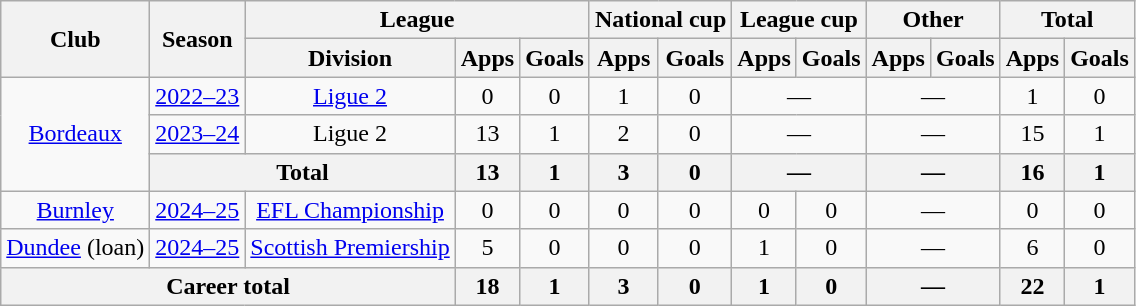<table class="wikitable" style="text-align: center">
<tr>
<th rowspan="2">Club</th>
<th rowspan="2">Season</th>
<th colspan="3">League</th>
<th colspan="2">National cup</th>
<th colspan="2">League cup</th>
<th colspan="2">Other</th>
<th colspan="2">Total</th>
</tr>
<tr>
<th>Division</th>
<th>Apps</th>
<th>Goals</th>
<th>Apps</th>
<th>Goals</th>
<th>Apps</th>
<th>Goals</th>
<th>Apps</th>
<th>Goals</th>
<th>Apps</th>
<th>Goals</th>
</tr>
<tr>
<td rowspan="3"><a href='#'>Bordeaux</a></td>
<td><a href='#'>2022–23</a></td>
<td><a href='#'>Ligue 2</a></td>
<td>0</td>
<td>0</td>
<td>1</td>
<td>0</td>
<td colspan=2>—</td>
<td colspan=2>—</td>
<td>1</td>
<td>0</td>
</tr>
<tr>
<td><a href='#'>2023–24</a></td>
<td>Ligue 2</td>
<td>13</td>
<td>1</td>
<td>2</td>
<td>0</td>
<td colspan=2>—</td>
<td colspan=2>—</td>
<td>15</td>
<td>1</td>
</tr>
<tr>
<th colspan="2">Total</th>
<th>13</th>
<th>1</th>
<th>3</th>
<th>0</th>
<th colspan=2>—</th>
<th colspan=2>—</th>
<th>16</th>
<th>1</th>
</tr>
<tr>
<td><a href='#'>Burnley</a></td>
<td><a href='#'>2024–25</a></td>
<td><a href='#'>EFL Championship</a></td>
<td>0</td>
<td>0</td>
<td>0</td>
<td>0</td>
<td>0</td>
<td>0</td>
<td colspan=2>—</td>
<td>0</td>
<td>0</td>
</tr>
<tr>
<td><a href='#'>Dundee</a> (loan)</td>
<td><a href='#'>2024–25</a></td>
<td><a href='#'>Scottish Premiership</a></td>
<td>5</td>
<td>0</td>
<td>0</td>
<td>0</td>
<td>1</td>
<td>0</td>
<td colspan=2>—</td>
<td>6</td>
<td>0</td>
</tr>
<tr>
<th colspan="3">Career total</th>
<th>18</th>
<th>1</th>
<th>3</th>
<th>0</th>
<th>1</th>
<th>0</th>
<th colspan=2>—</th>
<th>22</th>
<th>1</th>
</tr>
</table>
